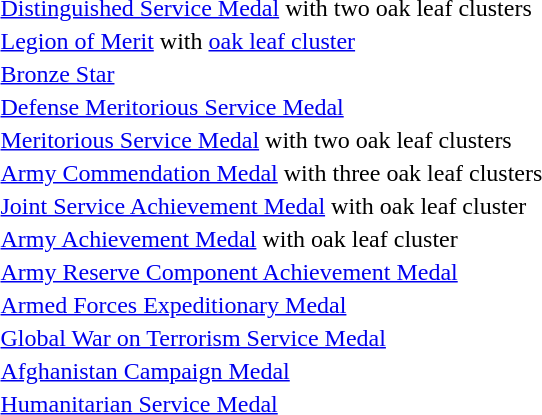<table>
<tr>
<td></td>
<td><a href='#'>Distinguished Service Medal</a> with two oak leaf clusters</td>
</tr>
<tr>
<td></td>
<td><a href='#'>Legion of Merit</a> with <a href='#'>oak leaf cluster</a></td>
</tr>
<tr>
<td></td>
<td><a href='#'>Bronze Star</a></td>
</tr>
<tr>
<td></td>
<td><a href='#'>Defense Meritorious Service Medal</a></td>
</tr>
<tr>
<td></td>
<td><a href='#'>Meritorious Service Medal</a> with two oak leaf clusters</td>
</tr>
<tr>
<td></td>
<td><a href='#'>Army Commendation Medal</a> with three oak leaf clusters</td>
</tr>
<tr>
<td></td>
<td><a href='#'>Joint Service Achievement Medal</a> with oak leaf cluster</td>
</tr>
<tr>
<td></td>
<td><a href='#'>Army Achievement Medal</a> with oak leaf cluster</td>
</tr>
<tr>
<td></td>
<td><a href='#'>Army Reserve Component Achievement Medal</a></td>
</tr>
<tr>
<td></td>
<td><a href='#'>Armed Forces Expeditionary Medal</a></td>
</tr>
<tr>
<td></td>
<td><a href='#'>Global War on Terrorism Service Medal</a></td>
</tr>
<tr>
<td></td>
<td><a href='#'>Afghanistan Campaign Medal</a></td>
</tr>
<tr>
<td></td>
<td><a href='#'>Humanitarian Service Medal</a></td>
</tr>
</table>
